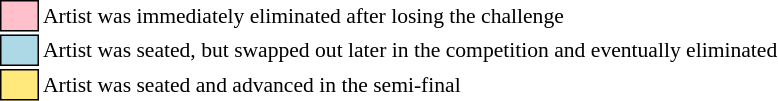<table class="toccolours" style="font-size: 90%; white-space: nowrap;">
<tr>
<td style="background:pink; border:1px solid black;">      </td>
<td>Artist was immediately eliminated after losing the challenge</td>
</tr>
<tr>
<td style="background:lightblue; border:1px solid black;">      </td>
<td>Artist was seated, but swapped out later in the competition and eventually eliminated</td>
</tr>
<tr>
<td style="background-color:#FFE87C; border: 1px solid black">      </td>
<td>Artist was seated and advanced in the semi-final</td>
</tr>
<tr>
</tr>
</table>
